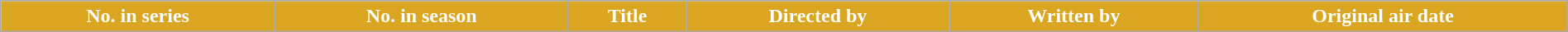<table class="wikitable plainrowheaders" style="width:100%">
<tr style="color:white">
<th scope="col" style="background-color: #DAA520">No. in series</th>
<th scope="col" style="background-color: #DAA520">No. in season</th>
<th scope="col" style="background-color: #DAA520">Title</th>
<th scope="col" style="background-color: #DAA520">Directed by</th>
<th scope="col" style="background-color: #DAA520">Written by</th>
<th scope="col" style="background-color: #DAA520">Original air date<br>





</th>
</tr>
</table>
